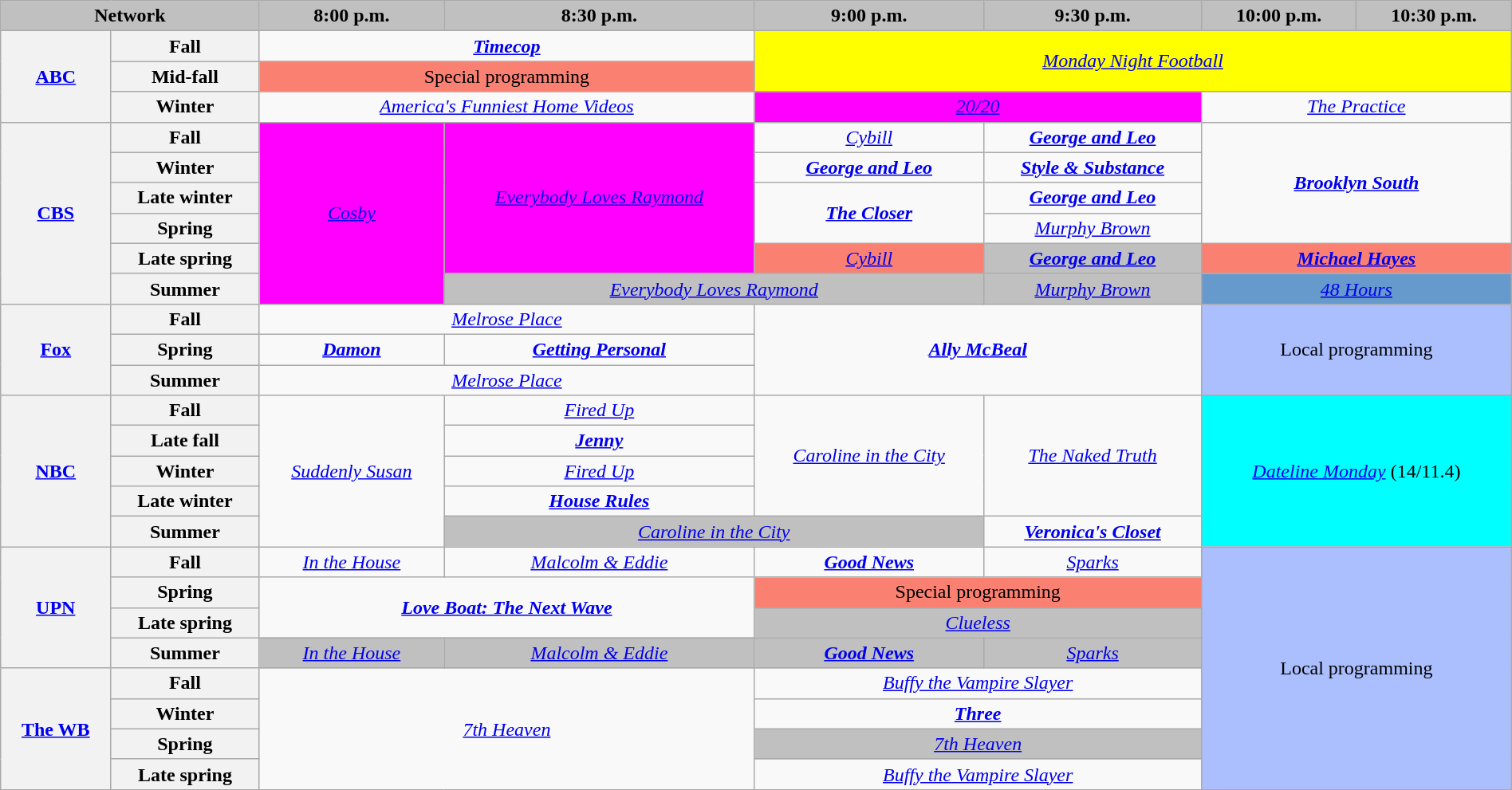<table class="wikitable" style="width:100%;margin-right:0;text-align:center">
<tr>
<th colspan="2" style="background-color:#C0C0C0">Network</th>
<th style="background-color:#C0C0C0;text-align:center">8:00 p.m.</th>
<th style="background-color:#C0C0C0;text-align:center">8:30 p.m.</th>
<th style="background-color:#C0C0C0;text-align:center">9:00 p.m.</th>
<th style="background-color:#C0C0C0;text-align:center">9:30 p.m.</th>
<th style="background-color:#C0C0C0;text-align:center">10:00 p.m.</th>
<th style="background-color:#C0C0C0;text-align:center">10:30 p.m.</th>
</tr>
<tr>
<th rowspan="3"><a href='#'>ABC</a></th>
<th>Fall</th>
<td colspan="2"><strong><em><a href='#'>Timecop</a></em></strong></td>
<td rowspan="2" colspan="4" style="background:yellow;"><em><a href='#'>Monday Night Football</a></em> </td>
</tr>
<tr>
<th>Mid-fall</th>
<td colspan="2" style="background:#FA8072;">Special programming</td>
</tr>
<tr>
<th>Winter</th>
<td colspan="2"><em><a href='#'>America's Funniest Home Videos</a></em></td>
<td colspan="2" style="background:magenta;"><em><a href='#'>20/20</a></em> </td>
<td colspan="2"><em><a href='#'>The Practice</a></em></td>
</tr>
<tr>
<th rowspan="6"><a href='#'>CBS</a></th>
<th>Fall</th>
<td rowspan="6" style="background:magenta;"><em><a href='#'>Cosby</a></em> </td>
<td rowspan="5" style="background:magenta;"><em><a href='#'>Everybody Loves Raymond</a></em> </td>
<td><em><a href='#'>Cybill</a></em></td>
<td><strong><em><a href='#'>George and Leo</a></em></strong></td>
<td rowspan="4" colspan="2"><strong><em><a href='#'>Brooklyn South</a></em></strong></td>
</tr>
<tr>
<th>Winter</th>
<td><strong><em><a href='#'>George and Leo</a></em></strong></td>
<td><strong><em><a href='#'>Style & Substance</a></em></strong></td>
</tr>
<tr>
<th>Late winter</th>
<td rowspan="2"><strong><em><a href='#'>The Closer</a></em></strong></td>
<td><strong><em><a href='#'>George and Leo</a></em></strong></td>
</tr>
<tr>
<th>Spring</th>
<td><em><a href='#'>Murphy Brown</a></em></td>
</tr>
<tr>
<th>Late spring</th>
<td style="background:#FA8072"><em><a href='#'>Cybill</a></em></td>
<td style="background:#C0C0C0;"><strong><em><a href='#'>George and Leo</a></em></strong> </td>
<td colspan="2" style="background:#FA8072;"><strong><em><a href='#'>Michael Hayes</a></em></strong></td>
</tr>
<tr>
<th>Summer</th>
<td colspan="2" style="background:#C0C0C0;"><em><a href='#'>Everybody Loves Raymond</a></em> </td>
<td style="background:#C0C0C0;"><em><a href='#'>Murphy Brown</a></em> </td>
<td colspan="2" style="background:#6699CC;"><em><a href='#'>48 Hours</a></em></td>
</tr>
<tr>
<th rowspan="3"><a href='#'>Fox</a></th>
<th>Fall</th>
<td colspan="2"><em><a href='#'>Melrose Place</a></em></td>
<td rowspan="3" colspan="2"><strong><em><a href='#'>Ally McBeal</a></em></strong></td>
<td rowspan="3" colspan="2" style="background:#abbfff;">Local programming</td>
</tr>
<tr>
<th>Spring</th>
<td><strong><em><a href='#'>Damon</a></em></strong></td>
<td><strong><em><a href='#'>Getting Personal</a></em></strong></td>
</tr>
<tr>
<th>Summer</th>
<td colspan="2"><em><a href='#'>Melrose Place</a></em></td>
</tr>
<tr>
<th rowspan="5"><a href='#'>NBC</a></th>
<th>Fall</th>
<td rowspan="5"><em><a href='#'>Suddenly Susan</a></em></td>
<td><em><a href='#'>Fired Up</a></em></td>
<td rowspan="4"><em><a href='#'>Caroline in the City</a></em></td>
<td rowspan="4"><em><a href='#'>The Naked Truth</a></em></td>
<td colspan="2" rowspan="5" style="background:cyan;"><em><a href='#'>Dateline Monday</a></em> (14/11.4)</td>
</tr>
<tr>
<th>Late fall</th>
<td><strong><em><a href='#'>Jenny</a></em></strong></td>
</tr>
<tr>
<th>Winter</th>
<td><em><a href='#'>Fired Up</a></em></td>
</tr>
<tr>
<th>Late winter</th>
<td><strong><em><a href='#'>House Rules</a></em></strong></td>
</tr>
<tr>
<th>Summer</th>
<td colspan="2" style="background:#C0C0C0;"><em><a href='#'>Caroline in the City</a></em> </td>
<td><strong><em><a href='#'>Veronica's Closet</a></em></strong></td>
</tr>
<tr>
<th rowspan="4"><a href='#'>UPN</a></th>
<th>Fall</th>
<td><em><a href='#'>In the House</a></em></td>
<td><em><a href='#'>Malcolm & Eddie</a></em></td>
<td><strong><em><a href='#'>Good News</a></em></strong></td>
<td><em><a href='#'>Sparks</a></em></td>
<td rowspan="9" colspan="2" style="background:#abbfff;">Local programming</td>
</tr>
<tr>
<th>Spring</th>
<td colspan="2" rowspan="2"><strong><em><a href='#'>Love Boat: The Next Wave</a></em></strong></td>
<td colspan="2" style="background:#FA8072;">Special programming</td>
</tr>
<tr>
<th>Late spring</th>
<td colspan="2" style="background:#C0C0C0;"><em><a href='#'>Clueless</a></em> </td>
</tr>
<tr>
<th>Summer</th>
<td style="background:#C0C0C0;"><em><a href='#'>In the House</a></em> </td>
<td style="background:#C0C0C0;"><em><a href='#'>Malcolm & Eddie</a></em> </td>
<td style="background:#C0C0C0;"><strong><em><a href='#'>Good News</a></em></strong> </td>
<td style="background:#C0C0C0;"><em><a href='#'>Sparks</a></em> </td>
</tr>
<tr>
<th rowspan="5"><a href='#'>The WB</a></th>
<th>Fall</th>
<td rowspan="5" colspan="2"><em><a href='#'>7th Heaven</a></em></td>
<td colspan="2"><em><a href='#'>Buffy the Vampire Slayer</a></em></td>
</tr>
<tr>
<th>Winter</th>
<td colspan="2"><strong><em><a href='#'>Three</a></em></strong></td>
</tr>
<tr>
<th>Spring</th>
<td colspan="2" style="background:#C0C0C0;"><em><a href='#'>7th Heaven</a></em> </td>
</tr>
<tr>
<th>Late spring</th>
<td colspan="2"><em><a href='#'>Buffy the Vampire Slayer</a></em></td>
</tr>
</table>
